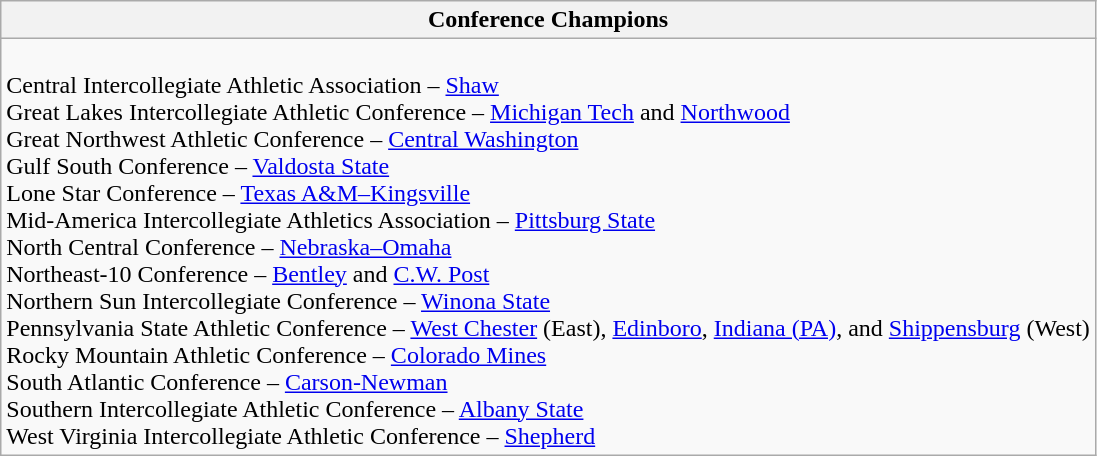<table class="wikitable">
<tr>
<th>Conference Champions</th>
</tr>
<tr>
<td><br>Central Intercollegiate Athletic Association – <a href='#'>Shaw</a><br>
Great Lakes Intercollegiate Athletic Conference – <a href='#'>Michigan Tech</a> and <a href='#'>Northwood</a><br>
Great Northwest Athletic Conference – <a href='#'>Central Washington</a><br>
Gulf South Conference – <a href='#'>Valdosta State</a><br>
Lone Star Conference – <a href='#'>Texas A&M–Kingsville</a><br>
Mid-America Intercollegiate Athletics Association – <a href='#'>Pittsburg State</a><br>
North Central Conference – <a href='#'>Nebraska–Omaha</a><br>
Northeast-10 Conference – <a href='#'>Bentley</a> and <a href='#'>C.W. Post</a><br>
Northern Sun Intercollegiate Conference – <a href='#'>Winona State</a><br>
Pennsylvania State Athletic Conference – <a href='#'>West Chester</a> (East),  <a href='#'>Edinboro</a>, <a href='#'>Indiana (PA)</a>, and <a href='#'>Shippensburg</a> (West)<br>
Rocky Mountain Athletic Conference – <a href='#'>Colorado Mines</a><br>
South Atlantic Conference – <a href='#'>Carson-Newman</a><br>
Southern Intercollegiate Athletic Conference – <a href='#'>Albany State</a><br>
West Virginia Intercollegiate Athletic Conference – <a href='#'>Shepherd</a></td>
</tr>
</table>
